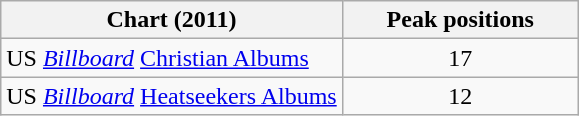<table class="wikitable">
<tr>
<th>Chart (2011)</th>
<th width=150>Peak positions</th>
</tr>
<tr>
<td>US <em><a href='#'>Billboard</a></em> <a href='#'>Christian Albums</a></td>
<td align="center">17</td>
</tr>
<tr>
<td>US <em><a href='#'>Billboard</a></em> <a href='#'>Heatseekers Albums</a></td>
<td align="center">12</td>
</tr>
</table>
